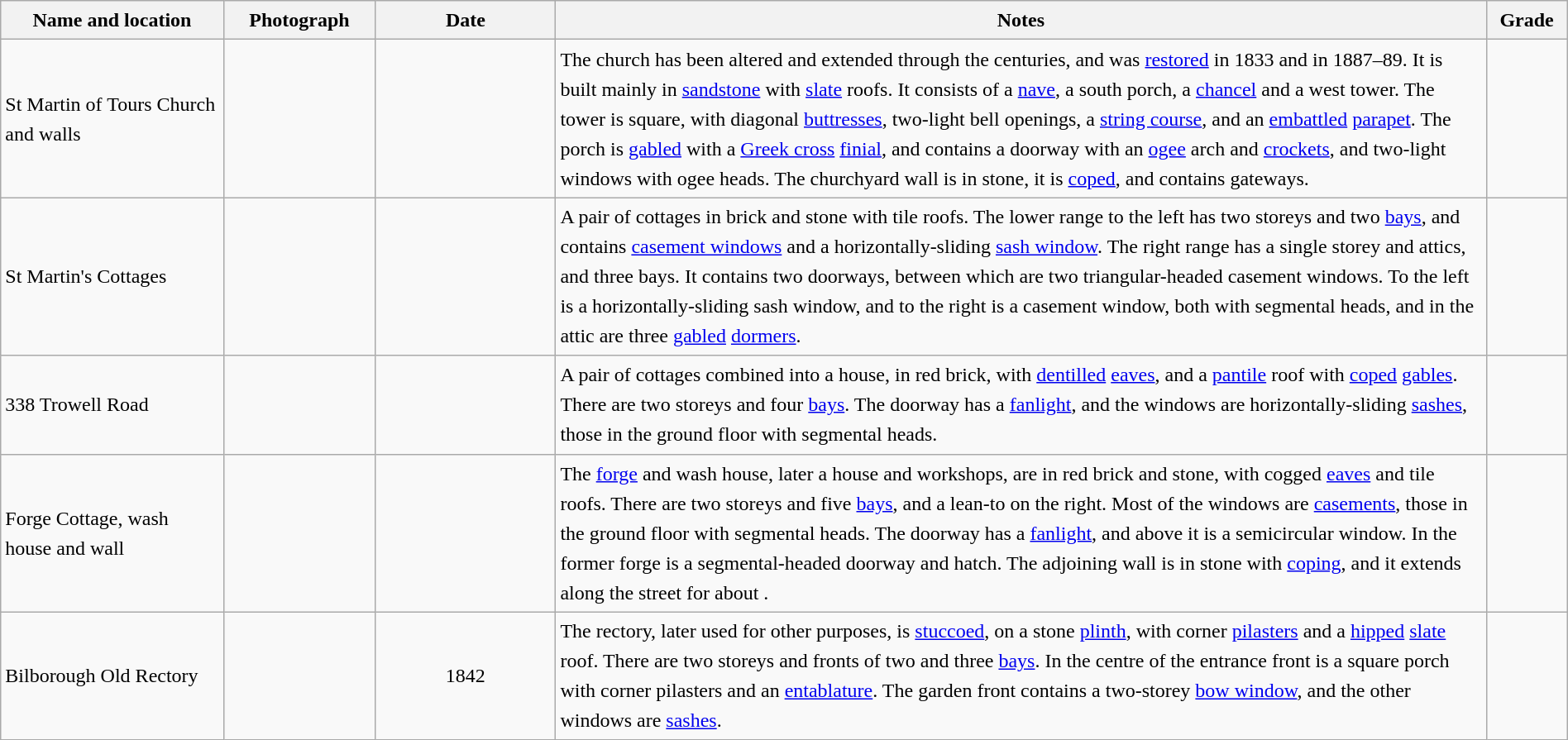<table class="wikitable sortable plainrowheaders" style="width:100%; border:0px; text-align:left; line-height:150%">
<tr>
<th scope="col"  style="width:150px">Name and location</th>
<th scope="col"  style="width:100px" class="unsortable">Photograph</th>
<th scope="col"  style="width:120px">Date</th>
<th scope="col"  style="width:650px" class="unsortable">Notes</th>
<th scope="col"  style="width:50px">Grade</th>
</tr>
<tr>
<td>St Martin of Tours Church and walls<br><small></small></td>
<td></td>
<td align="center"></td>
<td>The church has been altered and extended through the centuries, and was <a href='#'>restored</a> in 1833 and in 1887–89.  It is built mainly in <a href='#'>sandstone</a> with <a href='#'>slate</a> roofs.  It consists of a <a href='#'>nave</a>, a south porch, a <a href='#'>chancel</a> and a west tower.  The tower is square, with diagonal <a href='#'>buttresses</a>, two-light bell openings, a <a href='#'>string course</a>, and an <a href='#'>embattled</a> <a href='#'>parapet</a>.  The porch is <a href='#'>gabled</a> with a <a href='#'>Greek cross</a> <a href='#'>finial</a>, and contains a doorway with an <a href='#'>ogee</a> arch and <a href='#'>crockets</a>, and two-light windows with ogee heads.  The churchyard wall is in stone, it is <a href='#'>coped</a>, and contains gateways.</td>
<td align="center" ></td>
</tr>
<tr>
<td>St Martin's Cottages<br><small></small></td>
<td></td>
<td align="center"></td>
<td>A pair of cottages in brick and stone with tile roofs.  The lower range to the left has two storeys and two <a href='#'>bays</a>, and contains <a href='#'>casement windows</a> and a horizontally-sliding <a href='#'>sash window</a>.  The right range has a single storey and attics, and three bays.  It contains two doorways, between which are two triangular-headed casement windows.  To the left is a horizontally-sliding sash window, and to the right is a casement window, both with segmental heads, and in the attic are three <a href='#'>gabled</a> <a href='#'>dormers</a>.</td>
<td align="center" ></td>
</tr>
<tr>
<td>338 Trowell Road<br><small></small></td>
<td></td>
<td align="center"></td>
<td>A pair of cottages combined into a house, in red brick, with <a href='#'>dentilled</a> <a href='#'>eaves</a>, and a <a href='#'>pantile</a> roof with <a href='#'>coped</a> <a href='#'>gables</a>.  There are two storeys and four <a href='#'>bays</a>.  The doorway has a <a href='#'>fanlight</a>, and the windows are horizontally-sliding <a href='#'>sashes</a>, those in the ground floor with segmental heads.</td>
<td align="center" ></td>
</tr>
<tr>
<td>Forge Cottage, wash house and wall<br><small></small></td>
<td></td>
<td align="center"></td>
<td>The <a href='#'>forge</a> and wash house, later a house and workshops, are in red brick and stone, with cogged <a href='#'>eaves</a> and tile roofs.  There are two storeys and five <a href='#'>bays</a>, and a lean-to on the right.  Most of the windows are <a href='#'>casements</a>, those in the ground floor with segmental heads.  The doorway has a <a href='#'>fanlight</a>, and above it is a semicircular window.  In the former forge is a segmental-headed doorway and hatch.  The adjoining wall is in stone with <a href='#'>coping</a>, and it extends along the street for about .</td>
<td align="center" ></td>
</tr>
<tr>
<td>Bilborough Old Rectory<br><small></small></td>
<td></td>
<td align="center">1842</td>
<td>The rectory, later used for other purposes, is <a href='#'>stuccoed</a>, on a stone <a href='#'>plinth</a>, with corner <a href='#'>pilasters</a> and a <a href='#'>hipped</a> <a href='#'>slate</a> roof.  There are two storeys and fronts of two and three <a href='#'>bays</a>.  In the centre of the entrance front is a square porch with corner pilasters and an <a href='#'>entablature</a>.  The garden front contains a two-storey <a href='#'>bow window</a>, and the other windows are <a href='#'>sashes</a>.</td>
<td align="center" ></td>
</tr>
<tr>
</tr>
</table>
